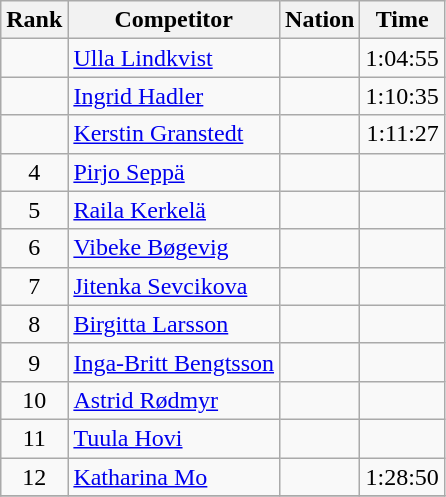<table class="wikitable sortable" style="text-align:left">
<tr>
<th data-sort-type="number">Rank</th>
<th class="unsortable">Competitor</th>
<th>Nation</th>
<th>Time</th>
</tr>
<tr>
<td style="text-align:center"></td>
<td><a href='#'>Ulla Lindkvist</a></td>
<td></td>
<td style="text-align:right">1:04:55</td>
</tr>
<tr>
<td style="text-align:center"></td>
<td><a href='#'>Ingrid Hadler</a></td>
<td></td>
<td style="text-align:right">1:10:35</td>
</tr>
<tr>
<td style="text-align:center"></td>
<td><a href='#'>Kerstin Granstedt</a></td>
<td></td>
<td style="text-align:right">1:11:27</td>
</tr>
<tr>
<td style="text-align:center">4</td>
<td><a href='#'>Pirjo Seppä</a></td>
<td></td>
<td style="text-align:right"></td>
</tr>
<tr>
<td style="text-align:center">5</td>
<td><a href='#'>Raila Kerkelä</a></td>
<td></td>
<td style="text-align:right"></td>
</tr>
<tr>
<td style="text-align:center">6</td>
<td><a href='#'>Vibeke Bøgevig</a></td>
<td></td>
<td style="text-align:right"></td>
</tr>
<tr>
<td style="text-align:center">7</td>
<td><a href='#'>Jitenka Sevcikova</a></td>
<td></td>
<td style="text-align:right"></td>
</tr>
<tr>
<td style="text-align:center">8</td>
<td><a href='#'>Birgitta Larsson</a></td>
<td></td>
<td style="text-align:right"></td>
</tr>
<tr>
<td style="text-align:center">9</td>
<td><a href='#'>Inga-Britt Bengtsson</a></td>
<td></td>
<td style="text-align:right"></td>
</tr>
<tr>
<td style="text-align:center">10</td>
<td><a href='#'>Astrid Rødmyr</a></td>
<td></td>
<td style="text-align:right"></td>
</tr>
<tr>
<td style="text-align:center">11</td>
<td><a href='#'>Tuula Hovi</a></td>
<td></td>
<td style="text-align:right"></td>
</tr>
<tr>
<td style="text-align:center">12</td>
<td><a href='#'>Katharina Mo</a></td>
<td></td>
<td style="text-align:right">1:28:50</td>
</tr>
<tr>
</tr>
</table>
